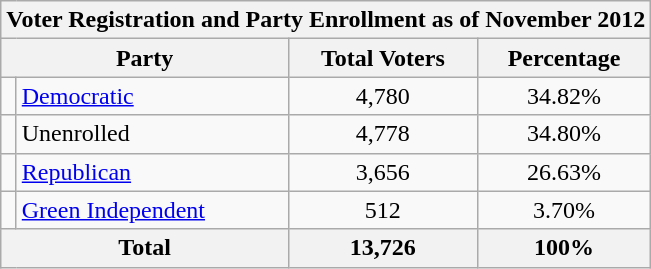<table class=wikitable>
<tr>
<th colspan=6>Voter Registration and Party Enrollment as of November 2012</th>
</tr>
<tr>
<th colspan=2>Party</th>
<th>Total Voters</th>
<th>Percentage</th>
</tr>
<tr>
<td></td>
<td><a href='#'>Democratic</a></td>
<td align=center>4,780</td>
<td align=center>34.82%</td>
</tr>
<tr>
<td></td>
<td>Unenrolled</td>
<td align=center>4,778</td>
<td align=center>34.80%</td>
</tr>
<tr>
<td></td>
<td><a href='#'>Republican</a></td>
<td align=center>3,656</td>
<td align=center>26.63%</td>
</tr>
<tr>
<td></td>
<td><a href='#'>Green Independent</a></td>
<td align=center>512</td>
<td align=center>3.70%</td>
</tr>
<tr>
<th colspan=2>Total</th>
<th align=center>13,726</th>
<th align=center>100%</th>
</tr>
</table>
